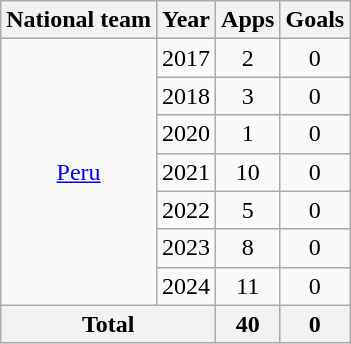<table class="wikitable" style="text-align:center">
<tr>
<th>National team</th>
<th>Year</th>
<th>Apps</th>
<th>Goals</th>
</tr>
<tr>
<td rowspan="7"><a href='#'>Peru</a></td>
<td>2017</td>
<td>2</td>
<td>0</td>
</tr>
<tr>
<td>2018</td>
<td>3</td>
<td>0</td>
</tr>
<tr>
<td>2020</td>
<td>1</td>
<td>0</td>
</tr>
<tr>
<td>2021</td>
<td>10</td>
<td>0</td>
</tr>
<tr>
<td>2022</td>
<td>5</td>
<td>0</td>
</tr>
<tr>
<td>2023</td>
<td>8</td>
<td>0</td>
</tr>
<tr>
<td>2024</td>
<td>11</td>
<td>0</td>
</tr>
<tr>
<th colspan="2">Total</th>
<th>40</th>
<th>0</th>
</tr>
</table>
